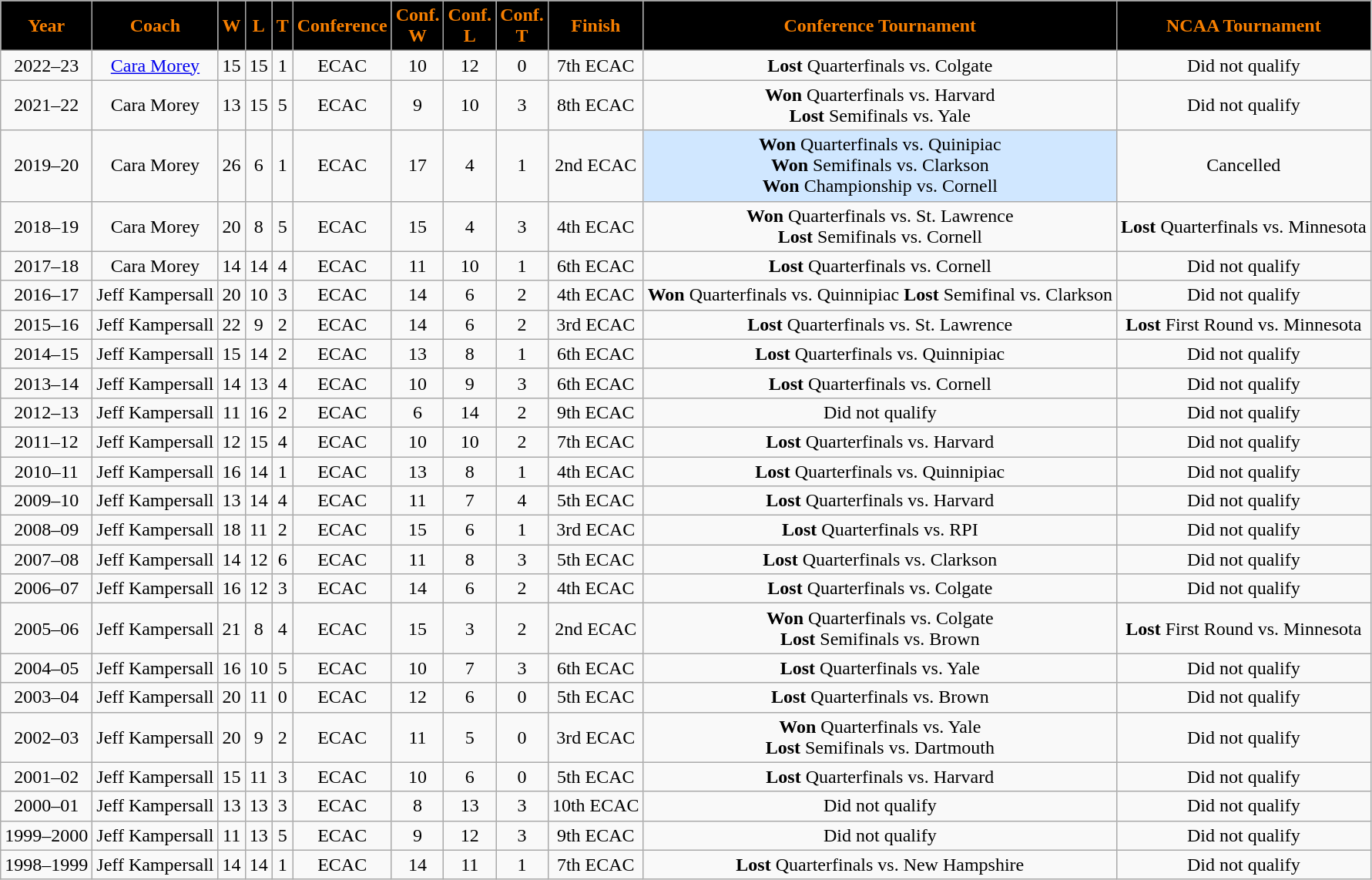<table class="wikitable">
<tr align="center"  style="background:black;color:#F77F00;">
<td><strong>Year</strong></td>
<td><strong>Coach</strong></td>
<td><strong>W</strong></td>
<td><strong>L</strong></td>
<td><strong>T</strong></td>
<td><strong>Conference</strong></td>
<td><strong>Conf. <br> W</strong></td>
<td><strong>Conf. <br> L</strong></td>
<td><strong>Conf. <br> T</strong></td>
<td><strong>Finish</strong></td>
<td><strong>Conference Tournament</strong></td>
<td><strong>NCAA Tournament</strong></td>
</tr>
<tr align="center" bgcolor="">
<td>2022–23</td>
<td><a href='#'>Cara Morey</a></td>
<td>15</td>
<td>15</td>
<td>1</td>
<td>ECAC</td>
<td>10</td>
<td>12</td>
<td>0</td>
<td>7th ECAC</td>
<td><strong>Lost</strong> Quarterfinals vs. Colgate </td>
<td>Did not qualify</td>
</tr>
<tr align="center" bgcolor="">
<td>2021–22</td>
<td>Cara Morey</td>
<td>13</td>
<td>15</td>
<td>5</td>
<td>ECAC</td>
<td>9</td>
<td>10</td>
<td>3</td>
<td>8th ECAC</td>
<td><strong>Won</strong> Quarterfinals vs. Harvard  <br> <strong>Lost</strong> Semifinals vs. Yale </td>
<td>Did not qualify</td>
</tr>
<tr align="center" bgcolor="">
<td>2019–20</td>
<td>Cara Morey</td>
<td>26</td>
<td>6</td>
<td>1</td>
<td>ECAC</td>
<td>17</td>
<td>4</td>
<td>1</td>
<td>2nd ECAC</td>
<td bgcolor="#d0e7ff"><strong>Won</strong> Quarterfinals vs. Quinipiac  <br> <strong>Won</strong> Semifinals vs. Clarkson <br> <strong>Won</strong> Championship vs. Cornell </td>
<td>Cancelled</td>
</tr>
<tr align="center" bgcolor="">
<td>2018–19</td>
<td>Cara Morey</td>
<td>20</td>
<td>8</td>
<td>5</td>
<td>ECAC</td>
<td>15</td>
<td>4</td>
<td>3</td>
<td>4th ECAC</td>
<td><strong>Won</strong> Quarterfinals vs. St. Lawrence  <br> <strong>Lost</strong> Semifinals vs. Cornell </td>
<td><strong>Lost</strong> Quarterfinals vs. Minnesota </td>
</tr>
<tr align="center" bgcolor="">
<td>2017–18</td>
<td>Cara Morey</td>
<td>14</td>
<td>14</td>
<td>4</td>
<td>ECAC</td>
<td>11</td>
<td>10</td>
<td>1</td>
<td>6th ECAC</td>
<td><strong>Lost</strong> Quarterfinals vs. Cornell  <br></td>
<td>Did not qualify</td>
</tr>
<tr align="center" bgcolor="">
<td>2016–17</td>
<td>Jeff Kampersall</td>
<td>20</td>
<td>10</td>
<td>3</td>
<td>ECAC</td>
<td>14</td>
<td>6</td>
<td>2</td>
<td>4th ECAC</td>
<td><strong>Won</strong> Quarterfinals vs. Quinnipiac <strong>Lost</strong> Semifinal vs. Clarkson </td>
<td>Did not qualify</td>
</tr>
<tr align="center" bgcolor="">
<td>2015–16</td>
<td>Jeff Kampersall</td>
<td>22</td>
<td>9</td>
<td>2</td>
<td>ECAC</td>
<td>14</td>
<td>6</td>
<td>2</td>
<td>3rd ECAC</td>
<td><strong>Lost</strong> Quarterfinals vs. St. Lawrence </td>
<td><strong>Lost</strong> First Round vs. Minnesota </td>
</tr>
<tr align="center" bgcolor="">
<td>2014–15</td>
<td>Jeff Kampersall</td>
<td>15</td>
<td>14</td>
<td>2</td>
<td>ECAC</td>
<td>13</td>
<td>8</td>
<td>1</td>
<td>6th ECAC</td>
<td><strong>Lost</strong> Quarterfinals vs. Quinnipiac </td>
<td>Did not qualify</td>
</tr>
<tr align="center" bgcolor="">
<td>2013–14</td>
<td>Jeff Kampersall</td>
<td>14</td>
<td>13</td>
<td>4</td>
<td>ECAC</td>
<td>10</td>
<td>9</td>
<td>3</td>
<td>6th ECAC</td>
<td><strong>Lost</strong> Quarterfinals vs. Cornell </td>
<td>Did not qualify</td>
</tr>
<tr align="center" bgcolor="">
<td>2012–13</td>
<td>Jeff Kampersall</td>
<td>11</td>
<td>16</td>
<td>2</td>
<td>ECAC</td>
<td>6</td>
<td>14</td>
<td>2</td>
<td>9th ECAC</td>
<td>Did not qualify</td>
<td>Did not qualify</td>
</tr>
<tr align="center" bgcolor="">
<td>2011–12</td>
<td>Jeff Kampersall</td>
<td>12</td>
<td>15</td>
<td>4</td>
<td>ECAC</td>
<td>10</td>
<td>10</td>
<td>2</td>
<td>7th ECAC</td>
<td><strong>Lost</strong> Quarterfinals vs. Harvard </td>
<td>Did not qualify</td>
</tr>
<tr align="center" bgcolor="">
<td>2010–11</td>
<td>Jeff Kampersall</td>
<td>16</td>
<td>14</td>
<td>1</td>
<td>ECAC</td>
<td>13</td>
<td>8</td>
<td>1</td>
<td>4th ECAC</td>
<td><strong>Lost</strong> Quarterfinals vs. Quinnipiac </td>
<td>Did not qualify</td>
</tr>
<tr align="center" bgcolor="">
<td>2009–10</td>
<td>Jeff Kampersall</td>
<td>13</td>
<td>14</td>
<td>4</td>
<td>ECAC</td>
<td>11</td>
<td>7</td>
<td>4</td>
<td>5th ECAC</td>
<td><strong>Lost</strong> Quarterfinals vs. Harvard </td>
<td>Did not qualify</td>
</tr>
<tr align="center" bgcolor="">
<td>2008–09</td>
<td>Jeff Kampersall</td>
<td>18</td>
<td>11</td>
<td>2</td>
<td>ECAC</td>
<td>15</td>
<td>6</td>
<td>1</td>
<td>3rd ECAC</td>
<td><strong>Lost</strong> Quarterfinals vs. RPI </td>
<td>Did not qualify</td>
</tr>
<tr align="center" bgcolor="">
<td>2007–08</td>
<td>Jeff Kampersall</td>
<td>14</td>
<td>12</td>
<td>6</td>
<td>ECAC</td>
<td>11</td>
<td>8</td>
<td>3</td>
<td>5th ECAC</td>
<td><strong>Lost</strong> Quarterfinals vs. Clarkson </td>
<td>Did not qualify</td>
</tr>
<tr align="center" bgcolor="">
<td>2006–07</td>
<td>Jeff Kampersall</td>
<td>16</td>
<td>12</td>
<td>3</td>
<td>ECAC</td>
<td>14</td>
<td>6</td>
<td>2</td>
<td>4th ECAC</td>
<td><strong>Lost</strong> Quarterfinals vs. Colgate </td>
<td>Did not qualify</td>
</tr>
<tr align="center" bgcolor="">
<td>2005–06</td>
<td>Jeff Kampersall</td>
<td>21</td>
<td>8</td>
<td>4</td>
<td>ECAC</td>
<td>15</td>
<td>3</td>
<td>2</td>
<td>2nd ECAC</td>
<td><strong>Won</strong> Quarterfinals vs. Colgate  <br> <strong>Lost</strong> Semifinals vs. Brown </td>
<td><strong>Lost</strong> First Round vs. Minnesota </td>
</tr>
<tr align="center" bgcolor="">
<td>2004–05</td>
<td>Jeff Kampersall</td>
<td>16</td>
<td>10</td>
<td>5</td>
<td>ECAC</td>
<td>10</td>
<td>7</td>
<td>3</td>
<td>6th ECAC</td>
<td><strong>Lost</strong> Quarterfinals vs. Yale </td>
<td>Did not qualify</td>
</tr>
<tr align="center" bgcolor="">
<td>2003–04</td>
<td>Jeff Kampersall</td>
<td>20</td>
<td>11</td>
<td>0</td>
<td>ECAC</td>
<td>12</td>
<td>6</td>
<td>0</td>
<td>5th ECAC</td>
<td><strong>Lost</strong> Quarterfinals vs. Brown </td>
<td>Did not qualify</td>
</tr>
<tr align="center" bgcolor="">
<td>2002–03</td>
<td>Jeff Kampersall</td>
<td>20</td>
<td>9</td>
<td>2</td>
<td>ECAC</td>
<td>11</td>
<td>5</td>
<td>0</td>
<td>3rd ECAC</td>
<td><strong>Won</strong> Quarterfinals vs. Yale  <br> <strong>Lost</strong> Semifinals vs. Dartmouth </td>
<td>Did not qualify</td>
</tr>
<tr align="center" bgcolor="">
<td>2001–02</td>
<td>Jeff Kampersall</td>
<td>15</td>
<td>11</td>
<td>3</td>
<td>ECAC</td>
<td>10</td>
<td>6</td>
<td>0</td>
<td>5th ECAC</td>
<td><strong>Lost</strong> Quarterfinals vs. Harvard </td>
<td>Did not qualify</td>
</tr>
<tr align="center" bgcolor="">
<td>2000–01</td>
<td>Jeff Kampersall</td>
<td>13</td>
<td>13</td>
<td>3</td>
<td>ECAC</td>
<td>8</td>
<td>13</td>
<td>3</td>
<td>10th ECAC</td>
<td>Did not qualify</td>
<td>Did not qualify</td>
</tr>
<tr align="center" bgcolor="">
<td>1999–2000</td>
<td>Jeff Kampersall</td>
<td>11</td>
<td>13</td>
<td>5</td>
<td>ECAC</td>
<td>9</td>
<td>12</td>
<td>3</td>
<td>9th ECAC</td>
<td>Did not qualify</td>
<td>Did not qualify</td>
</tr>
<tr align="center" bgcolor="">
<td>1998–1999</td>
<td>Jeff Kampersall</td>
<td>14</td>
<td>14</td>
<td>1</td>
<td>ECAC</td>
<td>14</td>
<td>11</td>
<td>1</td>
<td>7th ECAC</td>
<td><strong>Lost</strong> Quarterfinals vs. New Hampshire </td>
<td>Did not qualify</td>
</tr>
</table>
